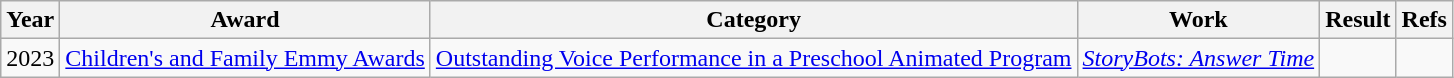<table class="wikitable">
<tr>
<th>Year</th>
<th>Award</th>
<th>Category</th>
<th>Work</th>
<th>Result</th>
<th>Refs</th>
</tr>
<tr>
<td>2023</td>
<td><a href='#'>Children's and Family Emmy Awards</a></td>
<td><a href='#'>Outstanding Voice Performance in a Preschool Animated Program</a></td>
<td><em><a href='#'>StoryBots: Answer Time</a></em></td>
<td></td>
<td></td>
</tr>
</table>
